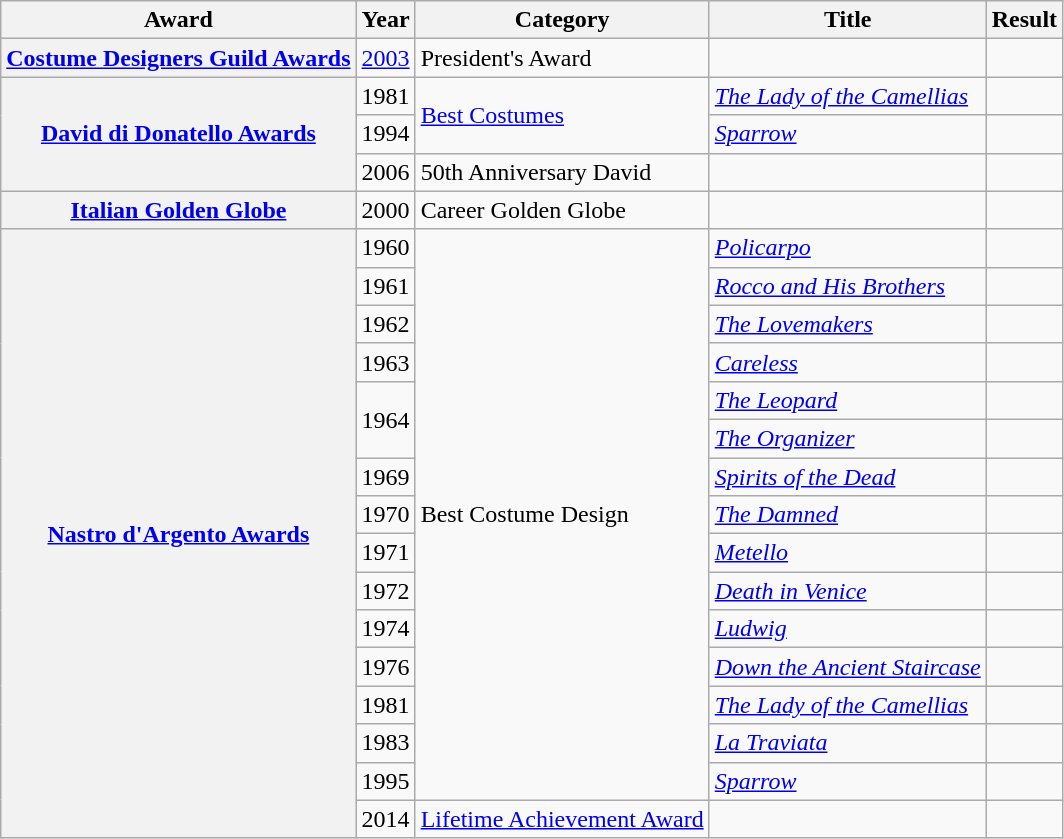<table class="wikitable sortable">
<tr>
<th scope="col">Award</th>
<th scope="col">Year</th>
<th scope="col">Category</th>
<th scope="col">Title</th>
<th scope="col">Result</th>
</tr>
<tr>
<th scope="row" style="text-align:center;"><a href='#'>Costume Designers Guild Awards</a></th>
<td style="text-align:center;"><a href='#'>2003</a></td>
<td>President's Award</td>
<td></td>
<td></td>
</tr>
<tr>
<th rowspan="3" scope="row" style="text-align:center;"><a href='#'>David di Donatello Awards</a></th>
<td style="text-align:center;">1981</td>
<td rowspan="2"><a href='#'>Best Costumes</a></td>
<td><em><a href='#'>The Lady of the Camellias</a></em></td>
<td></td>
</tr>
<tr>
<td style="text-align:center;">1994</td>
<td><em><a href='#'>Sparrow</a></em></td>
<td></td>
</tr>
<tr>
<td style="text-align:center;">2006</td>
<td>50th Anniversary David</td>
<td></td>
<td></td>
</tr>
<tr>
<th scope="row" style="text-align:center;"><a href='#'>Italian Golden Globe</a></th>
<td style="text-align:center;">2000</td>
<td>Career Golden Globe</td>
<td></td>
<td></td>
</tr>
<tr>
<th rowspan="16" scope="row" style="text-align:center;"><a href='#'>Nastro d'Argento Awards</a></th>
<td style="text-align:center;">1960</td>
<td rowspan="15">Best Costume Design</td>
<td><em><a href='#'>Policarpo</a></em></td>
<td></td>
</tr>
<tr>
<td style="text-align:center;">1961</td>
<td><em><a href='#'>Rocco and His Brothers</a></em></td>
<td></td>
</tr>
<tr>
<td style="text-align:center;">1962</td>
<td><em><a href='#'>The Lovemakers</a></em></td>
<td></td>
</tr>
<tr>
<td style="text-align:center;">1963</td>
<td><em><a href='#'>Careless</a></em></td>
<td></td>
</tr>
<tr>
<td rowspan="2" style="text-align:center;">1964</td>
<td><em><a href='#'>The Leopard</a></em></td>
<td></td>
</tr>
<tr>
<td><em><a href='#'>The Organizer</a></em></td>
<td></td>
</tr>
<tr>
<td style="text-align:center;">1969</td>
<td><em><a href='#'>Spirits of the Dead</a></em></td>
<td></td>
</tr>
<tr>
<td style="text-align:center;">1970</td>
<td><em><a href='#'>The Damned</a></em></td>
<td></td>
</tr>
<tr>
<td style="text-align:center;">1971</td>
<td><em><a href='#'>Metello</a></em></td>
<td></td>
</tr>
<tr>
<td style="text-align:center;">1972</td>
<td><em><a href='#'>Death in Venice</a></em></td>
<td></td>
</tr>
<tr>
<td style="text-align:center;">1974</td>
<td><em><a href='#'>Ludwig</a></em></td>
<td></td>
</tr>
<tr>
<td style="text-align:center;">1976</td>
<td><em><a href='#'>Down the Ancient Staircase</a></em></td>
<td></td>
</tr>
<tr>
<td style="text-align:center;">1981</td>
<td><em><a href='#'>The Lady of the Camellias</a></em></td>
<td></td>
</tr>
<tr>
<td style="text-align:center;">1983</td>
<td><em><a href='#'>La Traviata</a></em></td>
<td></td>
</tr>
<tr>
<td style="text-align:center;">1995</td>
<td><em><a href='#'>Sparrow</a></em></td>
<td></td>
</tr>
<tr>
<td style="text-align:center;">2014</td>
<td><a href='#'>Lifetime Achievement Award</a></td>
<td></td>
<td></td>
</tr>
</table>
